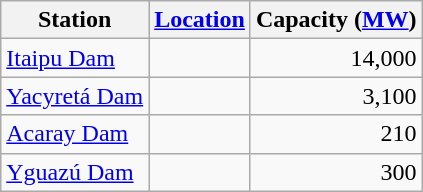<table class="wikitable sortable">
<tr>
<th>Station</th>
<th><a href='#'>Location</a></th>
<th>Capacity (<a href='#'>MW</a>)</th>
</tr>
<tr>
<td><a href='#'>Itaipu Dam</a></td>
<td></td>
<td style="text-align:right;">14,000</td>
</tr>
<tr>
<td><a href='#'>Yacyretá Dam</a></td>
<td></td>
<td style="text-align:right;">3,100</td>
</tr>
<tr>
<td><a href='#'>Acaray Dam</a></td>
<td></td>
<td style="text-align:right;">210</td>
</tr>
<tr>
<td><a href='#'>Yguazú Dam</a></td>
<td></td>
<td style="text-align:right;">300</td>
</tr>
</table>
